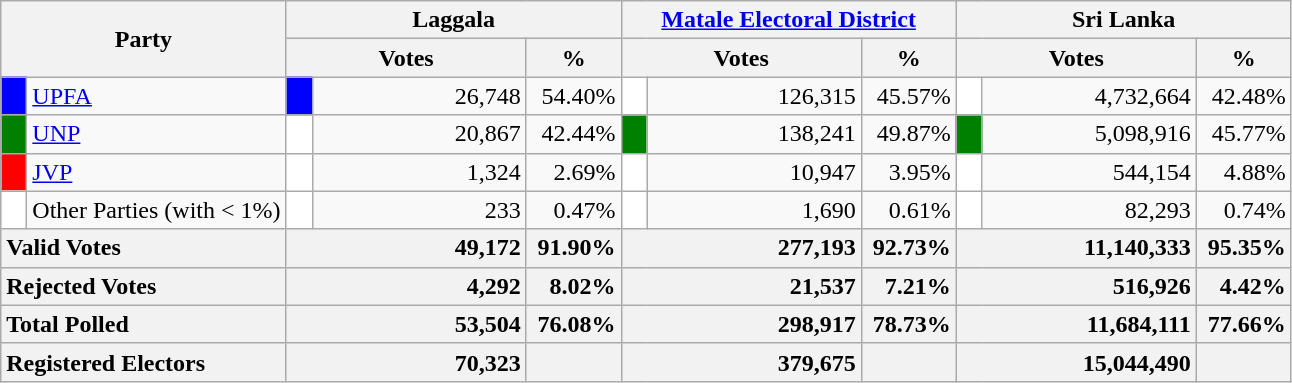<table class="wikitable">
<tr>
<th colspan="2" width="144px"rowspan="2">Party</th>
<th colspan="3" width="216px">Laggala</th>
<th colspan="3" width="216px"><a href='#'>Matale Electoral District</a></th>
<th colspan="3" width="216px">Sri Lanka</th>
</tr>
<tr>
<th colspan="2" width="144px">Votes</th>
<th>%</th>
<th colspan="2" width="144px">Votes</th>
<th>%</th>
<th colspan="2" width="144px">Votes</th>
<th>%</th>
</tr>
<tr>
<td style="background-color:blue;" width="10px"></td>
<td style="text-align:left;"><a href='#'>UPFA</a></td>
<td style="background-color:blue;" width="10px"></td>
<td style="text-align:right;">26,748</td>
<td style="text-align:right;">54.40%</td>
<td style="background-color:white;" width="10px"></td>
<td style="text-align:right;">126,315</td>
<td style="text-align:right;">45.57%</td>
<td style="background-color:white;" width="10px"></td>
<td style="text-align:right;">4,732,664</td>
<td style="text-align:right;">42.48%</td>
</tr>
<tr>
<td style="background-color:green;" width="10px"></td>
<td style="text-align:left;"><a href='#'>UNP</a></td>
<td style="background-color:white;" width="10px"></td>
<td style="text-align:right;">20,867</td>
<td style="text-align:right;">42.44%</td>
<td style="background-color:green;" width="10px"></td>
<td style="text-align:right;">138,241</td>
<td style="text-align:right;">49.87%</td>
<td style="background-color:green;" width="10px"></td>
<td style="text-align:right;">5,098,916</td>
<td style="text-align:right;">45.77%</td>
</tr>
<tr>
<td style="background-color:red;" width="10px"></td>
<td style="text-align:left;"><a href='#'>JVP</a></td>
<td style="background-color:white;" width="10px"></td>
<td style="text-align:right;">1,324</td>
<td style="text-align:right;">2.69%</td>
<td style="background-color:white;" width="10px"></td>
<td style="text-align:right;">10,947</td>
<td style="text-align:right;">3.95%</td>
<td style="background-color:white;" width="10px"></td>
<td style="text-align:right;">544,154</td>
<td style="text-align:right;">4.88%</td>
</tr>
<tr>
<td style="background-color:white;" width="10px"></td>
<td style="text-align:left;">Other Parties (with < 1%)</td>
<td style="background-color:white;" width="10px"></td>
<td style="text-align:right;">233</td>
<td style="text-align:right;">0.47%</td>
<td style="background-color:white;" width="10px"></td>
<td style="text-align:right;">1,690</td>
<td style="text-align:right;">0.61%</td>
<td style="background-color:white;" width="10px"></td>
<td style="text-align:right;">82,293</td>
<td style="text-align:right;">0.74%</td>
</tr>
<tr>
<th colspan="2" width="144px"style="text-align:left;">Valid Votes</th>
<th style="text-align:right;"colspan="2" width="144px">49,172</th>
<th style="text-align:right;">91.90%</th>
<th style="text-align:right;"colspan="2" width="144px">277,193</th>
<th style="text-align:right;">92.73%</th>
<th style="text-align:right;"colspan="2" width="144px">11,140,333</th>
<th style="text-align:right;">95.35%</th>
</tr>
<tr>
<th colspan="2" width="144px"style="text-align:left;">Rejected Votes</th>
<th style="text-align:right;"colspan="2" width="144px">4,292</th>
<th style="text-align:right;">8.02%</th>
<th style="text-align:right;"colspan="2" width="144px">21,537</th>
<th style="text-align:right;">7.21%</th>
<th style="text-align:right;"colspan="2" width="144px">516,926</th>
<th style="text-align:right;">4.42%</th>
</tr>
<tr>
<th colspan="2" width="144px"style="text-align:left;">Total Polled</th>
<th style="text-align:right;"colspan="2" width="144px">53,504</th>
<th style="text-align:right;">76.08%</th>
<th style="text-align:right;"colspan="2" width="144px">298,917</th>
<th style="text-align:right;">78.73%</th>
<th style="text-align:right;"colspan="2" width="144px">11,684,111</th>
<th style="text-align:right;">77.66%</th>
</tr>
<tr>
<th colspan="2" width="144px"style="text-align:left;">Registered Electors</th>
<th style="text-align:right;"colspan="2" width="144px">70,323</th>
<th></th>
<th style="text-align:right;"colspan="2" width="144px">379,675</th>
<th></th>
<th style="text-align:right;"colspan="2" width="144px">15,044,490</th>
<th></th>
</tr>
</table>
